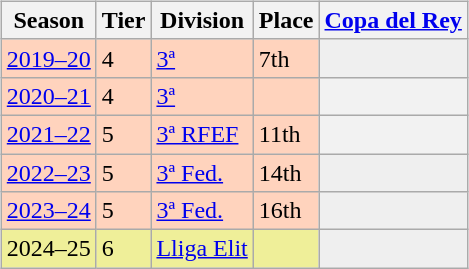<table>
<tr>
<td valign="top" width=0%><br><table class="wikitable">
<tr style="background:#f0f6fa;">
<th>Season</th>
<th>Tier</th>
<th>Division</th>
<th>Place</th>
<th><a href='#'>Copa del Rey</a></th>
</tr>
<tr>
<td style="background:#FFD3BD;"><a href='#'>2019–20</a></td>
<td style="background:#FFD3BD;">4</td>
<td style="background:#FFD3BD;"><a href='#'>3ª</a></td>
<td style="background:#FFD3BD;">7th</td>
<td style="background:#efefef;"></td>
</tr>
<tr>
<td style="background:#FFD3BD;"><a href='#'>2020–21</a></td>
<td style="background:#FFD3BD;">4</td>
<td style="background:#FFD3BD;"><a href='#'>3ª</a></td>
<td style="background:#FFD3BD;"></td>
<th {{N/A></th>
</tr>
<tr>
<td style="background:#FFD3BD;"><a href='#'>2021–22</a></td>
<td style="background:#FFD3BD;">5</td>
<td style="background:#FFD3BD;"><a href='#'>3ª RFEF</a></td>
<td style="background:#FFD3BD;">11th</td>
<th {{N/A></th>
</tr>
<tr>
<td style="background:#FFD3BD;"><a href='#'>2022–23</a></td>
<td style="background:#FFD3BD;">5</td>
<td style="background:#FFD3BD;"><a href='#'>3ª Fed.</a></td>
<td style="background:#FFD3BD;">14th</td>
<td style="background:#efefef;"></td>
</tr>
<tr>
<td style="background:#FFD3BD;"><a href='#'>2023–24</a></td>
<td style="background:#FFD3BD;">5</td>
<td style="background:#FFD3BD;"><a href='#'>3ª Fed.</a></td>
<td style="background:#FFD3BD;">16th</td>
<td style="background:#efefef;"></td>
</tr>
<tr>
<td style="background:#EFEF99;">2024–25</td>
<td style="background:#EFEF99;">6</td>
<td style="background:#EFEF99;"><a href='#'>Lliga Elit</a></td>
<td style="background:#EFEF99;"></td>
<th style="background:#efefef;"></th>
</tr>
</table>
</td>
</tr>
</table>
